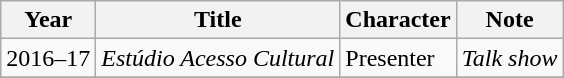<table class="wikitable">
<tr>
<th>Year</th>
<th>Title</th>
<th>Character</th>
<th>Note</th>
</tr>
<tr>
<td>2016–17</td>
<td><em>Estúdio Acesso Cultural</em></td>
<td>Presenter</td>
<td><em>Talk show</em></td>
</tr>
<tr>
</tr>
</table>
